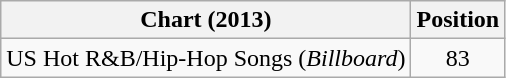<table class="wikitable">
<tr>
<th>Chart (2013)</th>
<th>Position</th>
</tr>
<tr>
<td>US Hot R&B/Hip-Hop Songs (<em>Billboard</em>)</td>
<td style="text-align:center">83</td>
</tr>
</table>
